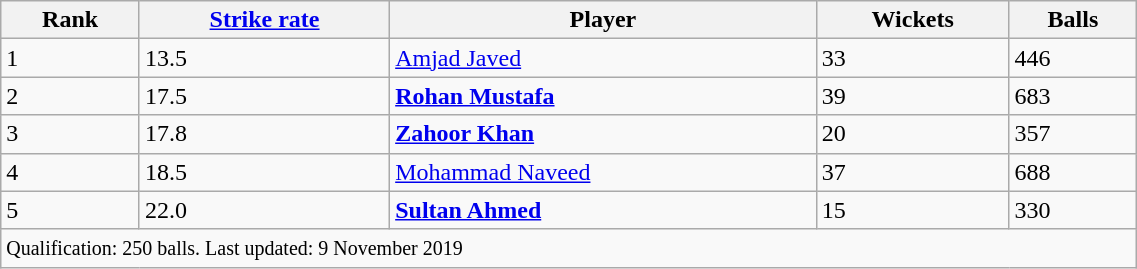<table class="wikitable" style="width:60%;">
<tr>
<th>Rank</th>
<th><a href='#'>Strike rate</a></th>
<th>Player</th>
<th>Wickets</th>
<th>Balls</th>
</tr>
<tr>
<td>1</td>
<td>13.5</td>
<td><a href='#'>Amjad Javed</a></td>
<td>33</td>
<td>446</td>
</tr>
<tr>
<td>2</td>
<td>17.5</td>
<td><strong><a href='#'>Rohan Mustafa</a></strong></td>
<td>39</td>
<td>683</td>
</tr>
<tr>
<td>3</td>
<td>17.8</td>
<td><strong><a href='#'>Zahoor Khan</a></strong></td>
<td>20</td>
<td>357</td>
</tr>
<tr>
<td>4</td>
<td>18.5</td>
<td><a href='#'>Mohammad Naveed</a></td>
<td>37</td>
<td>688</td>
</tr>
<tr>
<td>5</td>
<td>22.0</td>
<td><strong><a href='#'>Sultan Ahmed</a></strong></td>
<td>15</td>
<td>330</td>
</tr>
<tr>
<td colspan=5><small>Qualification: 250 balls. Last updated: 9 November 2019</small></td>
</tr>
</table>
